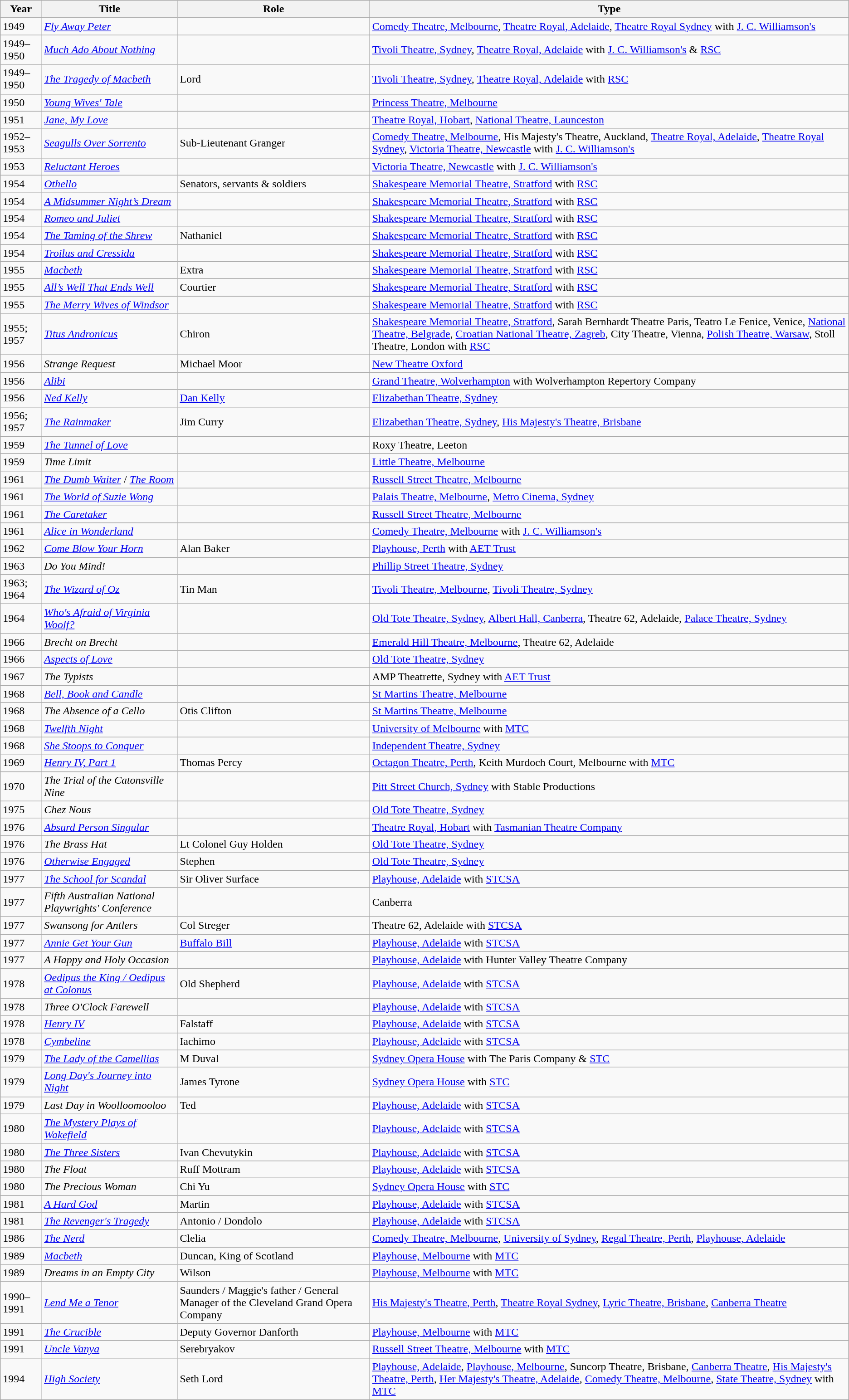<table class="wikitable">
<tr>
<th>Year</th>
<th>Title</th>
<th>Role</th>
<th>Type</th>
</tr>
<tr>
<td>1949</td>
<td><em><a href='#'>Fly Away Peter</a></em></td>
<td></td>
<td><a href='#'>Comedy Theatre, Melbourne</a>, <a href='#'>Theatre Royal, Adelaide</a>, <a href='#'>Theatre Royal Sydney</a> with <a href='#'>J. C. Williamson's</a></td>
</tr>
<tr>
<td>1949–1950</td>
<td><em><a href='#'>Much Ado About Nothing</a></em></td>
<td></td>
<td><a href='#'>Tivoli Theatre, Sydney</a>, <a href='#'>Theatre Royal, Adelaide</a> with <a href='#'>J. C. Williamson's</a> & <a href='#'>RSC</a></td>
</tr>
<tr>
<td>1949–1950</td>
<td><em><a href='#'>The Tragedy of Macbeth</a></em></td>
<td>Lord</td>
<td><a href='#'>Tivoli Theatre, Sydney</a>, <a href='#'>Theatre Royal, Adelaide</a> with <a href='#'>RSC</a></td>
</tr>
<tr>
<td>1950</td>
<td><em><a href='#'>Young Wives' Tale</a></em></td>
<td></td>
<td><a href='#'>Princess Theatre, Melbourne</a></td>
</tr>
<tr>
<td>1951</td>
<td><em><a href='#'>Jane, My Love</a></em></td>
<td></td>
<td><a href='#'>Theatre Royal, Hobart</a>, <a href='#'>National Theatre, Launceston</a></td>
</tr>
<tr>
<td>1952–1953</td>
<td><em><a href='#'>Seagulls Over Sorrento</a></em></td>
<td>Sub-Lieutenant Granger</td>
<td><a href='#'>Comedy Theatre, Melbourne</a>, His Majesty's Theatre, Auckland, <a href='#'>Theatre Royal, Adelaide</a>, <a href='#'>Theatre Royal Sydney</a>, <a href='#'>Victoria Theatre, Newcastle</a> with <a href='#'>J. C. Williamson's</a></td>
</tr>
<tr>
<td>1953</td>
<td><em><a href='#'>Reluctant Heroes</a></em></td>
<td></td>
<td><a href='#'>Victoria Theatre, Newcastle</a> with <a href='#'>J. C. Williamson's</a></td>
</tr>
<tr>
<td>1954</td>
<td><em><a href='#'>Othello</a></em></td>
<td>Senators, servants & soldiers</td>
<td><a href='#'>Shakespeare Memorial Theatre, Stratford</a> with <a href='#'>RSC</a></td>
</tr>
<tr>
<td>1954</td>
<td><em><a href='#'>A Midsummer Night’s Dream</a></em></td>
<td></td>
<td><a href='#'>Shakespeare Memorial Theatre, Stratford</a> with <a href='#'>RSC</a></td>
</tr>
<tr>
<td>1954</td>
<td><em><a href='#'>Romeo and Juliet</a></em></td>
<td></td>
<td><a href='#'>Shakespeare Memorial Theatre, Stratford</a> with <a href='#'>RSC</a></td>
</tr>
<tr>
<td>1954</td>
<td><em><a href='#'>The Taming of the Shrew</a></em></td>
<td>Nathaniel</td>
<td><a href='#'>Shakespeare Memorial Theatre, Stratford</a> with <a href='#'>RSC</a></td>
</tr>
<tr>
<td>1954</td>
<td><em><a href='#'>Troilus and Cressida</a></em></td>
<td></td>
<td><a href='#'>Shakespeare Memorial Theatre, Stratford</a> with <a href='#'>RSC</a></td>
</tr>
<tr>
<td>1955</td>
<td><em><a href='#'>Macbeth</a></em></td>
<td>Extra</td>
<td><a href='#'>Shakespeare Memorial Theatre, Stratford</a> with <a href='#'>RSC</a></td>
</tr>
<tr>
<td>1955</td>
<td><em><a href='#'>All’s Well That Ends Well</a></em></td>
<td>Courtier</td>
<td><a href='#'>Shakespeare Memorial Theatre, Stratford</a> with <a href='#'>RSC</a></td>
</tr>
<tr>
<td>1955</td>
<td><em><a href='#'>The Merry Wives of Windsor</a></em></td>
<td></td>
<td><a href='#'>Shakespeare Memorial Theatre, Stratford</a> with <a href='#'>RSC</a></td>
</tr>
<tr>
<td>1955; 1957</td>
<td><em><a href='#'>Titus Andronicus</a></em></td>
<td>Chiron</td>
<td><a href='#'>Shakespeare Memorial Theatre, Stratford</a>, Sarah Bernhardt Theatre Paris, Teatro Le Fenice, Venice, <a href='#'>National Theatre, Belgrade</a>, <a href='#'>Croatian National Theatre, Zagreb</a>, City Theatre, Vienna, <a href='#'>Polish Theatre, Warsaw</a>, Stoll Theatre, London with <a href='#'>RSC</a></td>
</tr>
<tr>
<td>1956</td>
<td><em>Strange Request</em></td>
<td>Michael Moor</td>
<td><a href='#'>New Theatre Oxford</a></td>
</tr>
<tr>
<td>1956</td>
<td><em><a href='#'>Alibi</a></em></td>
<td></td>
<td><a href='#'>Grand Theatre, Wolverhampton</a> with Wolverhampton Repertory Company</td>
</tr>
<tr>
<td>1956</td>
<td><em><a href='#'>Ned Kelly</a></em></td>
<td><a href='#'>Dan Kelly</a></td>
<td><a href='#'>Elizabethan Theatre, Sydney</a></td>
</tr>
<tr>
<td>1956; 1957</td>
<td><em><a href='#'>The Rainmaker</a></em></td>
<td>Jim Curry</td>
<td><a href='#'>Elizabethan Theatre, Sydney</a>, <a href='#'>His Majesty's Theatre, Brisbane</a></td>
</tr>
<tr>
<td>1959</td>
<td><em><a href='#'>The Tunnel of Love</a></em></td>
<td></td>
<td>Roxy Theatre, Leeton</td>
</tr>
<tr>
<td>1959</td>
<td><em>Time Limit</em></td>
<td></td>
<td><a href='#'>Little Theatre, Melbourne</a></td>
</tr>
<tr>
<td>1961</td>
<td><em><a href='#'>The Dumb Waiter</a></em> / <em><a href='#'>The Room</a></em></td>
<td></td>
<td><a href='#'>Russell Street Theatre, Melbourne</a></td>
</tr>
<tr>
<td>1961</td>
<td><em><a href='#'>The World of Suzie Wong</a></em></td>
<td></td>
<td><a href='#'>Palais Theatre, Melbourne</a>, <a href='#'>Metro Cinema, Sydney</a></td>
</tr>
<tr>
<td>1961</td>
<td><em><a href='#'>The Caretaker</a></em></td>
<td></td>
<td><a href='#'>Russell Street Theatre, Melbourne</a></td>
</tr>
<tr>
<td>1961</td>
<td><em><a href='#'>Alice in Wonderland</a></em></td>
<td></td>
<td><a href='#'>Comedy Theatre, Melbourne</a> with <a href='#'>J. C. Williamson's</a></td>
</tr>
<tr>
<td>1962</td>
<td><em><a href='#'>Come Blow Your Horn</a></em></td>
<td>Alan Baker</td>
<td><a href='#'>Playhouse, Perth</a> with <a href='#'>AET Trust</a></td>
</tr>
<tr>
<td>1963</td>
<td><em>Do You Mind!</em></td>
<td></td>
<td><a href='#'>Phillip Street Theatre, Sydney</a></td>
</tr>
<tr>
<td>1963; 1964</td>
<td><em><a href='#'>The Wizard of Oz</a></em></td>
<td>Tin Man</td>
<td><a href='#'>Tivoli Theatre, Melbourne</a>, <a href='#'>Tivoli Theatre, Sydney</a></td>
</tr>
<tr>
<td>1964</td>
<td><em><a href='#'>Who's Afraid of Virginia Woolf?</a></em></td>
<td></td>
<td><a href='#'>Old Tote Theatre, Sydney</a>, <a href='#'>Albert Hall, Canberra</a>, Theatre 62, Adelaide, <a href='#'>Palace Theatre, Sydney</a></td>
</tr>
<tr>
<td>1966</td>
<td><em>Brecht on Brecht</em></td>
<td></td>
<td><a href='#'>Emerald Hill Theatre, Melbourne</a>, Theatre 62, Adelaide</td>
</tr>
<tr>
<td>1966</td>
<td><em><a href='#'>Aspects of Love</a></em></td>
<td></td>
<td><a href='#'>Old Tote Theatre, Sydney</a></td>
</tr>
<tr>
<td>1967</td>
<td><em>The Typists</em></td>
<td></td>
<td>AMP Theatrette, Sydney with <a href='#'>AET Trust</a></td>
</tr>
<tr>
<td>1968</td>
<td><em><a href='#'>Bell, Book and Candle</a></em></td>
<td></td>
<td><a href='#'>St Martins Theatre, Melbourne</a></td>
</tr>
<tr>
<td>1968</td>
<td><em>The Absence of a Cello</em></td>
<td>Otis Clifton</td>
<td><a href='#'>St Martins Theatre, Melbourne</a></td>
</tr>
<tr>
<td>1968</td>
<td><em><a href='#'>Twelfth Night</a></em></td>
<td></td>
<td><a href='#'>University of Melbourne</a> with <a href='#'>MTC</a></td>
</tr>
<tr>
<td>1968</td>
<td><em><a href='#'>She Stoops to Conquer</a></em></td>
<td></td>
<td><a href='#'>Independent Theatre, Sydney</a></td>
</tr>
<tr>
<td>1969</td>
<td><em><a href='#'>Henry IV, Part 1</a></em></td>
<td>Thomas Percy</td>
<td><a href='#'>Octagon Theatre, Perth</a>, Keith Murdoch Court, Melbourne with <a href='#'>MTC</a></td>
</tr>
<tr>
<td>1970</td>
<td><em>The Trial of the Catonsville Nine</em></td>
<td></td>
<td><a href='#'>Pitt Street Church, Sydney</a> with Stable Productions</td>
</tr>
<tr>
<td>1975</td>
<td><em>Chez Nous</em></td>
<td></td>
<td><a href='#'>Old Tote Theatre, Sydney</a></td>
</tr>
<tr>
<td>1976</td>
<td><em><a href='#'>Absurd Person Singular</a></em></td>
<td></td>
<td><a href='#'>Theatre Royal, Hobart</a> with <a href='#'>Tasmanian Theatre Company</a></td>
</tr>
<tr>
<td>1976</td>
<td><em>The Brass Hat</em></td>
<td>Lt Colonel Guy Holden</td>
<td><a href='#'>Old Tote Theatre, Sydney</a></td>
</tr>
<tr>
<td>1976</td>
<td><em><a href='#'>Otherwise Engaged</a></em></td>
<td>Stephen</td>
<td><a href='#'>Old Tote Theatre, Sydney</a></td>
</tr>
<tr>
<td>1977</td>
<td><em><a href='#'>The School for Scandal</a></em></td>
<td>Sir Oliver Surface</td>
<td><a href='#'>Playhouse, Adelaide</a> with <a href='#'>STCSA</a></td>
</tr>
<tr>
<td>1977</td>
<td><em>Fifth Australian National Playwrights' Conference</em></td>
<td></td>
<td>Canberra</td>
</tr>
<tr>
<td>1977</td>
<td><em>Swansong for Antlers</em></td>
<td>Col Streger</td>
<td>Theatre 62, Adelaide with <a href='#'>STCSA</a></td>
</tr>
<tr>
<td>1977</td>
<td><em><a href='#'>Annie Get Your Gun</a></em></td>
<td><a href='#'>Buffalo Bill</a></td>
<td><a href='#'>Playhouse, Adelaide</a> with <a href='#'>STCSA</a></td>
</tr>
<tr>
<td>1977</td>
<td><em>A Happy and Holy Occasion</em></td>
<td></td>
<td><a href='#'>Playhouse, Adelaide</a> with Hunter Valley Theatre Company</td>
</tr>
<tr>
<td>1978</td>
<td><em><a href='#'>Oedipus the King / Oedipus at Colonus</a></em></td>
<td>Old Shepherd</td>
<td><a href='#'>Playhouse, Adelaide</a> with <a href='#'>STCSA</a></td>
</tr>
<tr>
<td>1978</td>
<td><em>Three O'Clock Farewell</em></td>
<td></td>
<td><a href='#'>Playhouse, Adelaide</a> with <a href='#'>STCSA</a></td>
</tr>
<tr>
<td>1978</td>
<td><em><a href='#'>Henry IV</a></em></td>
<td>Falstaff</td>
<td><a href='#'>Playhouse, Adelaide</a> with <a href='#'>STCSA</a></td>
</tr>
<tr>
<td>1978</td>
<td><em><a href='#'>Cymbeline</a></em></td>
<td>Iachimo</td>
<td><a href='#'>Playhouse, Adelaide</a> with <a href='#'>STCSA</a></td>
</tr>
<tr>
<td>1979</td>
<td><em><a href='#'>The Lady of the Camellias</a></em></td>
<td>M Duval</td>
<td><a href='#'>Sydney Opera House</a> with The Paris Company & <a href='#'>STC</a></td>
</tr>
<tr>
<td>1979</td>
<td><em><a href='#'>Long Day's Journey into Night</a></em></td>
<td>James Tyrone</td>
<td><a href='#'>Sydney Opera House</a> with <a href='#'>STC</a></td>
</tr>
<tr>
<td>1979</td>
<td><em>Last Day in Woolloomooloo</em></td>
<td>Ted</td>
<td><a href='#'>Playhouse, Adelaide</a> with <a href='#'>STCSA</a></td>
</tr>
<tr>
<td>1980</td>
<td><em><a href='#'>The Mystery Plays of Wakefield</a></em></td>
<td></td>
<td><a href='#'>Playhouse, Adelaide</a> with <a href='#'>STCSA</a></td>
</tr>
<tr>
<td>1980</td>
<td><em><a href='#'>The Three Sisters</a></em></td>
<td>Ivan Chevutykin</td>
<td><a href='#'>Playhouse, Adelaide</a> with <a href='#'>STCSA</a></td>
</tr>
<tr>
<td>1980</td>
<td><em>The Float</em></td>
<td>Ruff Mottram</td>
<td><a href='#'>Playhouse, Adelaide</a> with <a href='#'>STCSA</a></td>
</tr>
<tr>
<td>1980</td>
<td><em>The Precious Woman</em></td>
<td>Chi Yu</td>
<td><a href='#'>Sydney Opera House</a> with <a href='#'>STC</a></td>
</tr>
<tr>
<td>1981</td>
<td><em><a href='#'>A Hard God</a></em></td>
<td>Martin</td>
<td><a href='#'>Playhouse, Adelaide</a> with <a href='#'>STCSA</a></td>
</tr>
<tr>
<td>1981</td>
<td><em><a href='#'>The Revenger's Tragedy</a></em></td>
<td>Antonio / Dondolo</td>
<td><a href='#'>Playhouse, Adelaide</a> with <a href='#'>STCSA</a></td>
</tr>
<tr>
<td>1986</td>
<td><em><a href='#'>The Nerd</a></em></td>
<td>Clelia</td>
<td><a href='#'>Comedy Theatre, Melbourne</a>, <a href='#'>University of Sydney</a>, <a href='#'>Regal Theatre, Perth</a>, <a href='#'>Playhouse, Adelaide</a></td>
</tr>
<tr>
<td>1989</td>
<td><em><a href='#'>Macbeth</a></em></td>
<td>Duncan, King of Scotland</td>
<td><a href='#'>Playhouse, Melbourne</a> with <a href='#'>MTC</a></td>
</tr>
<tr>
<td>1989</td>
<td><em>Dreams in an Empty City</em></td>
<td>Wilson</td>
<td><a href='#'>Playhouse, Melbourne</a> with <a href='#'>MTC</a></td>
</tr>
<tr>
<td>1990–1991</td>
<td><em><a href='#'>Lend Me a Tenor</a></em></td>
<td>Saunders / Maggie's father / General Manager of the Cleveland Grand Opera Company</td>
<td><a href='#'>His Majesty's Theatre, Perth</a>, <a href='#'>Theatre Royal Sydney</a>, <a href='#'>Lyric Theatre, Brisbane</a>, <a href='#'>Canberra Theatre</a></td>
</tr>
<tr>
<td>1991</td>
<td><em><a href='#'>The Crucible</a></em></td>
<td>Deputy Governor Danforth</td>
<td><a href='#'>Playhouse, Melbourne</a> with <a href='#'>MTC</a></td>
</tr>
<tr>
<td>1991</td>
<td><em><a href='#'>Uncle Vanya</a></em></td>
<td>Serebryakov</td>
<td><a href='#'>Russell Street Theatre, Melbourne</a> with <a href='#'>MTC</a></td>
</tr>
<tr>
<td>1994</td>
<td><em><a href='#'>High Society</a></em></td>
<td>Seth Lord</td>
<td><a href='#'>Playhouse, Adelaide</a>, <a href='#'>Playhouse, Melbourne</a>, Suncorp Theatre, Brisbane, <a href='#'>Canberra Theatre</a>, <a href='#'>His Majesty's Theatre, Perth</a>, <a href='#'>Her Majesty's Theatre, Adelaide</a>, <a href='#'>Comedy Theatre, Melbourne</a>, <a href='#'>State Theatre, Sydney</a> with <a href='#'>MTC</a></td>
</tr>
</table>
